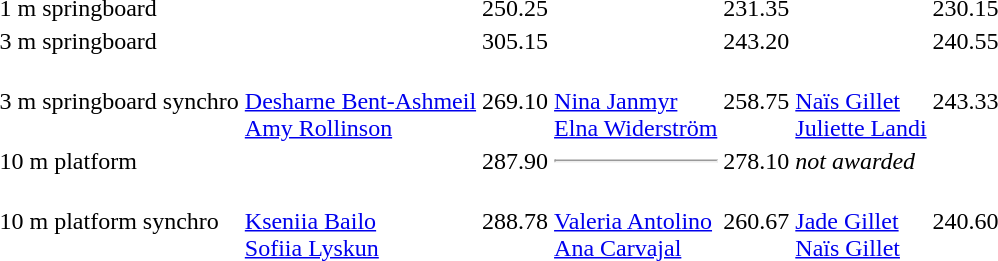<table>
<tr>
<td>1 m springboard<br></td>
<td></td>
<td>250.25</td>
<td></td>
<td>231.35</td>
<td></td>
<td>230.15</td>
</tr>
<tr>
<td>3 m springboard<br></td>
<td></td>
<td>305.15</td>
<td></td>
<td>243.20</td>
<td></td>
<td>240.55</td>
</tr>
<tr>
<td>3 m springboard synchro<br></td>
<td valign=top><br><a href='#'>Desharne Bent-Ashmeil</a><br><a href='#'>Amy Rollinson</a></td>
<td>269.10</td>
<td valign=top><br><a href='#'>Nina Janmyr</a><br><a href='#'>Elna Widerström</a></td>
<td>258.75</td>
<td valign=top><br><a href='#'>Naïs Gillet</a><br><a href='#'>Juliette Landi</a></td>
<td>243.33</td>
</tr>
<tr>
<td>10 m platform<br></td>
<td></td>
<td>287.90</td>
<td><hr></td>
<td>278.10</td>
<td colspan=2><em>not awarded</em></td>
</tr>
<tr>
<td>10 m platform synchro<br></td>
<td valign=top><br><a href='#'>Kseniia Bailo</a><br><a href='#'>Sofiia Lyskun</a></td>
<td>288.78</td>
<td valign=top><br><a href='#'>Valeria Antolino</a><br><a href='#'>Ana Carvajal</a></td>
<td>260.67</td>
<td valign=top><br><a href='#'>Jade Gillet</a><br><a href='#'>Naïs Gillet</a></td>
<td>240.60</td>
</tr>
</table>
